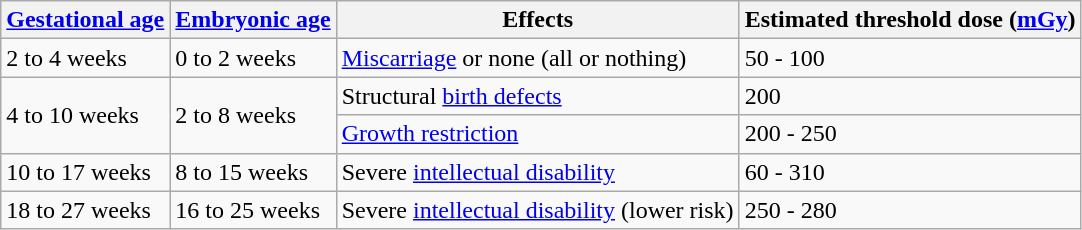<table class="wikitable">
<tr>
<th><a href='#'>Gestational age</a></th>
<th><a href='#'>Embryonic age</a></th>
<th>Effects</th>
<th>Estimated threshold dose (<a href='#'>mGy</a>)</th>
</tr>
<tr>
<td>2 to 4 weeks</td>
<td>0 to 2 weeks</td>
<td><a href='#'>Miscarriage</a> or none (all or nothing)</td>
<td>50 - 100</td>
</tr>
<tr>
<td rowspan=2>4 to 10 weeks</td>
<td rowspan=2>2 to 8 weeks</td>
<td>Structural <a href='#'>birth defects</a></td>
<td>200</td>
</tr>
<tr>
<td><a href='#'>Growth restriction</a></td>
<td>200 - 250</td>
</tr>
<tr>
<td>10 to 17 weeks</td>
<td>8 to 15 weeks</td>
<td>Severe <a href='#'>intellectual disability</a></td>
<td>60 - 310</td>
</tr>
<tr>
<td>18 to 27 weeks</td>
<td>16 to 25 weeks</td>
<td>Severe <a href='#'>intellectual disability</a> (lower risk)</td>
<td>250 - 280</td>
</tr>
</table>
